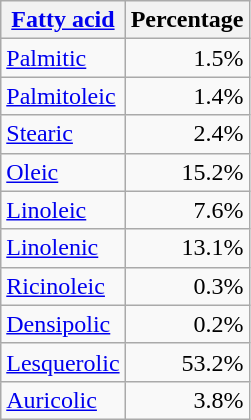<table class=wikitable>
<tr>
<th><a href='#'>Fatty acid</a></th>
<th>Percentage</th>
</tr>
<tr>
<td><a href='#'>Palmitic</a></td>
<td align="right">1.5%</td>
</tr>
<tr>
<td><a href='#'>Palmitoleic</a></td>
<td align="right">1.4%</td>
</tr>
<tr>
<td><a href='#'>Stearic</a></td>
<td align="right">2.4%</td>
</tr>
<tr>
<td><a href='#'>Oleic</a></td>
<td align="right">15.2%</td>
</tr>
<tr>
<td><a href='#'>Linoleic</a></td>
<td align="right">7.6%</td>
</tr>
<tr>
<td><a href='#'>Linolenic</a></td>
<td align="right">13.1%</td>
</tr>
<tr>
<td><a href='#'>Ricinoleic</a></td>
<td align="right">0.3%</td>
</tr>
<tr>
<td><a href='#'>Densipolic</a></td>
<td align="right">0.2%</td>
</tr>
<tr>
<td><a href='#'>Lesquerolic</a></td>
<td align="right">53.2%</td>
</tr>
<tr>
<td><a href='#'>Auricolic</a></td>
<td align="right">3.8%</td>
</tr>
</table>
